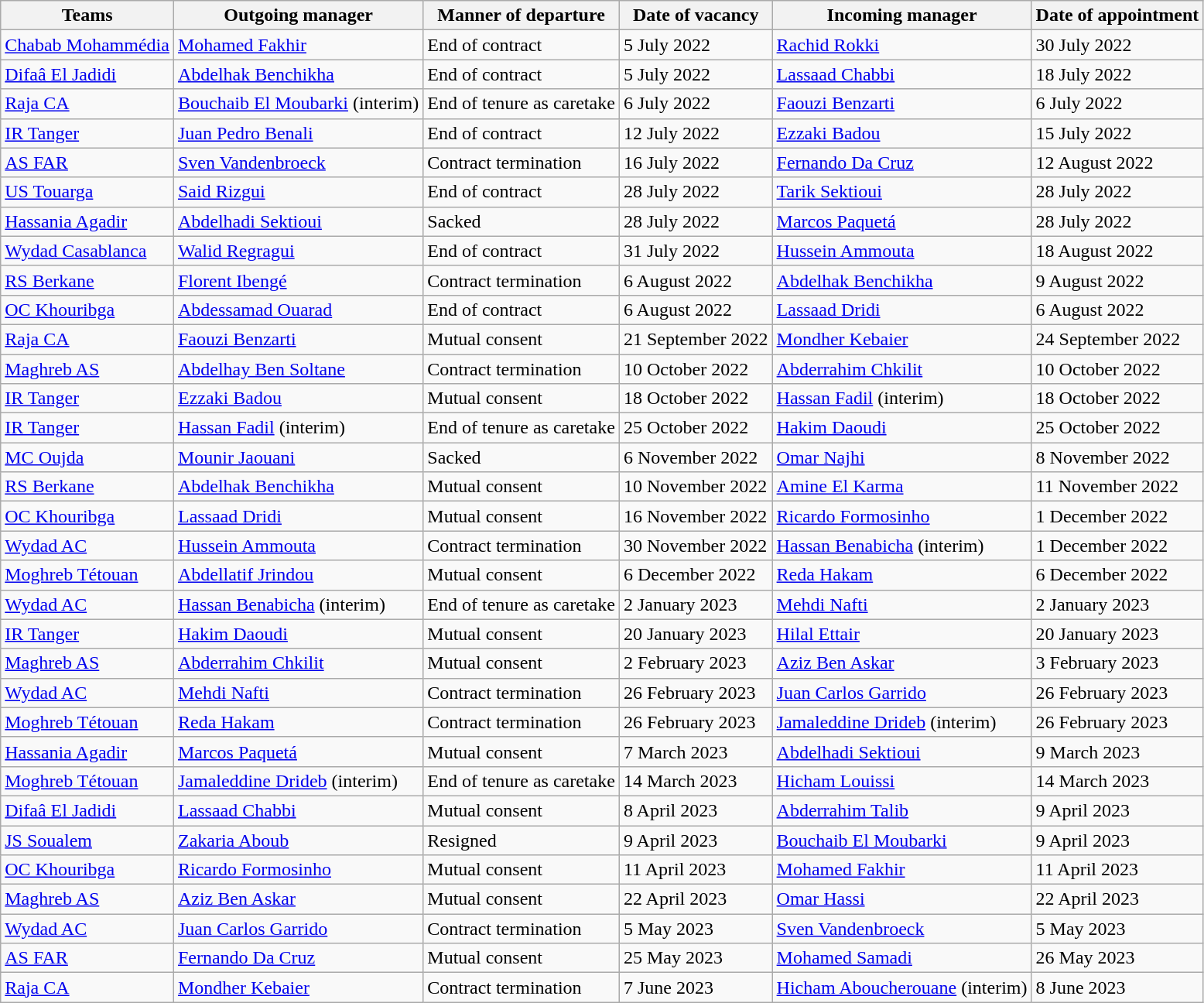<table class="wikitable">
<tr>
<th>Teams</th>
<th>Outgoing manager</th>
<th>Manner of departure</th>
<th>Date of vacancy</th>
<th>Incoming manager</th>
<th>Date of appointment</th>
</tr>
<tr>
<td><a href='#'>Chabab Mohammédia</a></td>
<td> <a href='#'>Mohamed Fakhir</a></td>
<td>End of contract</td>
<td>5 July 2022</td>
<td> <a href='#'>Rachid Rokki</a></td>
<td>30 July 2022</td>
</tr>
<tr>
<td><a href='#'>Difaâ El Jadidi</a></td>
<td> <a href='#'>Abdelhak Benchikha</a></td>
<td>End of contract</td>
<td>5 July 2022</td>
<td> <a href='#'>Lassaad Chabbi</a></td>
<td>18 July 2022</td>
</tr>
<tr>
<td><a href='#'>Raja CA</a></td>
<td> <a href='#'>Bouchaib El Moubarki</a> (interim)</td>
<td>End of tenure as caretake</td>
<td>6 July 2022</td>
<td> <a href='#'>Faouzi Benzarti</a></td>
<td>6 July 2022</td>
</tr>
<tr>
<td><a href='#'>IR Tanger</a></td>
<td> <a href='#'>Juan Pedro Benali</a></td>
<td>End of contract</td>
<td>12 July 2022</td>
<td> <a href='#'>Ezzaki Badou</a></td>
<td>15 July 2022</td>
</tr>
<tr>
<td><a href='#'>AS FAR</a></td>
<td> <a href='#'>Sven Vandenbroeck</a></td>
<td>Contract termination</td>
<td>16 July 2022</td>
<td> <a href='#'>Fernando Da Cruz</a></td>
<td>12 August 2022</td>
</tr>
<tr>
<td><a href='#'>US Touarga</a></td>
<td> <a href='#'>Said Rizgui</a></td>
<td>End of contract</td>
<td>28 July 2022</td>
<td> <a href='#'>Tarik Sektioui</a></td>
<td>28 July 2022</td>
</tr>
<tr>
<td><a href='#'>Hassania Agadir</a></td>
<td> <a href='#'>Abdelhadi Sektioui</a></td>
<td>Sacked</td>
<td>28 July 2022</td>
<td> <a href='#'>Marcos Paquetá</a></td>
<td>28 July 2022</td>
</tr>
<tr>
<td><a href='#'>Wydad Casablanca</a></td>
<td> <a href='#'>Walid Regragui</a></td>
<td>End of contract</td>
<td>31 July 2022</td>
<td> <a href='#'>Hussein Ammouta</a></td>
<td>18 August 2022</td>
</tr>
<tr>
<td><a href='#'>RS Berkane</a></td>
<td> <a href='#'>Florent Ibengé</a></td>
<td>Contract termination</td>
<td>6 August 2022</td>
<td> <a href='#'>Abdelhak Benchikha</a></td>
<td>9 August 2022</td>
</tr>
<tr>
<td><a href='#'>OC Khouribga</a></td>
<td> <a href='#'>Abdessamad Ouarad</a></td>
<td>End of contract</td>
<td>6 August 2022</td>
<td> <a href='#'>Lassaad Dridi</a></td>
<td>6 August 2022</td>
</tr>
<tr>
<td><a href='#'>Raja CA</a></td>
<td> <a href='#'>Faouzi Benzarti</a></td>
<td>Mutual consent</td>
<td>21 September 2022</td>
<td> <a href='#'>Mondher Kebaier</a></td>
<td>24 September 2022</td>
</tr>
<tr>
<td><a href='#'>Maghreb AS</a></td>
<td> <a href='#'>Abdelhay Ben Soltane</a></td>
<td>Contract termination</td>
<td>10 October 2022</td>
<td> <a href='#'>Abderrahim Chkilit</a></td>
<td>10 October 2022</td>
</tr>
<tr>
<td><a href='#'>IR Tanger</a></td>
<td> <a href='#'>Ezzaki Badou</a></td>
<td>Mutual consent</td>
<td>18 October 2022</td>
<td> <a href='#'>Hassan Fadil</a> (interim)</td>
<td>18 October 2022</td>
</tr>
<tr>
<td><a href='#'>IR Tanger</a></td>
<td> <a href='#'>Hassan Fadil</a> (interim)</td>
<td>End of tenure as caretake</td>
<td>25 October 2022</td>
<td> <a href='#'>Hakim Daoudi</a></td>
<td>25 October 2022</td>
</tr>
<tr>
<td><a href='#'>MC Oujda</a></td>
<td> <a href='#'>Mounir Jaouani</a></td>
<td>Sacked</td>
<td>6 November 2022</td>
<td> <a href='#'>Omar Najhi</a></td>
<td>8 November 2022</td>
</tr>
<tr>
<td><a href='#'>RS Berkane</a></td>
<td> <a href='#'>Abdelhak Benchikha</a></td>
<td>Mutual consent</td>
<td>10 November 2022</td>
<td> <a href='#'>Amine El Karma</a></td>
<td>11 November 2022</td>
</tr>
<tr>
<td><a href='#'>OC Khouribga</a></td>
<td> <a href='#'>Lassaad Dridi</a></td>
<td>Mutual consent</td>
<td>16 November 2022</td>
<td> <a href='#'>Ricardo Formosinho</a></td>
<td>1 December 2022</td>
</tr>
<tr>
<td><a href='#'>Wydad AC</a></td>
<td> <a href='#'>Hussein Ammouta</a></td>
<td>Contract termination</td>
<td>30 November 2022</td>
<td> <a href='#'>Hassan Benabicha</a> (interim)</td>
<td>1 December 2022</td>
</tr>
<tr>
<td><a href='#'>Moghreb Tétouan</a></td>
<td> <a href='#'>Abdellatif Jrindou</a></td>
<td>Mutual consent</td>
<td>6 December 2022</td>
<td> <a href='#'>Reda Hakam</a></td>
<td>6 December 2022</td>
</tr>
<tr>
<td><a href='#'>Wydad AC</a></td>
<td> <a href='#'>Hassan Benabicha</a> (interim)</td>
<td>End of tenure as caretake</td>
<td>2 January 2023</td>
<td> <a href='#'>Mehdi Nafti</a></td>
<td>2 January 2023</td>
</tr>
<tr>
<td><a href='#'>IR Tanger</a></td>
<td> <a href='#'>Hakim Daoudi</a></td>
<td>Mutual consent</td>
<td>20 January 2023</td>
<td> <a href='#'>Hilal Ettair</a></td>
<td>20 January 2023</td>
</tr>
<tr>
<td><a href='#'>Maghreb AS</a></td>
<td> <a href='#'>Abderrahim Chkilit</a></td>
<td>Mutual consent</td>
<td>2 February 2023</td>
<td> <a href='#'>Aziz Ben Askar</a></td>
<td>3 February 2023</td>
</tr>
<tr>
<td><a href='#'>Wydad AC</a></td>
<td> <a href='#'>Mehdi Nafti</a></td>
<td>Contract termination</td>
<td>26 February 2023</td>
<td> <a href='#'>Juan Carlos Garrido</a></td>
<td>26 February 2023</td>
</tr>
<tr>
<td><a href='#'>Moghreb Tétouan</a></td>
<td> <a href='#'>Reda Hakam</a></td>
<td>Contract termination</td>
<td>26 February 2023</td>
<td> <a href='#'>Jamaleddine Drideb</a> (interim)</td>
<td>26 February 2023</td>
</tr>
<tr>
<td><a href='#'>Hassania Agadir</a></td>
<td> <a href='#'>Marcos Paquetá</a></td>
<td>Mutual consent</td>
<td>7 March 2023</td>
<td> <a href='#'>Abdelhadi Sektioui</a></td>
<td>9 March 2023</td>
</tr>
<tr>
<td><a href='#'>Moghreb Tétouan</a></td>
<td> <a href='#'>Jamaleddine Drideb</a> (interim)</td>
<td>End of tenure as caretake</td>
<td>14 March 2023</td>
<td> <a href='#'>Hicham Louissi</a></td>
<td>14 March 2023</td>
</tr>
<tr>
<td><a href='#'>Difaâ El Jadidi</a></td>
<td> <a href='#'>Lassaad Chabbi</a></td>
<td>Mutual consent</td>
<td>8 April 2023</td>
<td> <a href='#'>Abderrahim Talib</a></td>
<td>9 April 2023</td>
</tr>
<tr>
<td><a href='#'>JS Soualem</a></td>
<td> <a href='#'>Zakaria Aboub</a></td>
<td>Resigned</td>
<td>9 April 2023</td>
<td> <a href='#'>Bouchaib El Moubarki</a></td>
<td>9 April 2023</td>
</tr>
<tr>
<td><a href='#'>OC Khouribga</a></td>
<td> <a href='#'>Ricardo Formosinho</a></td>
<td>Mutual consent</td>
<td>11 April 2023</td>
<td> <a href='#'>Mohamed Fakhir</a></td>
<td>11 April 2023</td>
</tr>
<tr>
<td><a href='#'>Maghreb AS</a></td>
<td> <a href='#'>Aziz Ben Askar</a></td>
<td>Mutual consent</td>
<td>22 April 2023</td>
<td> <a href='#'>Omar Hassi</a></td>
<td>22 April 2023</td>
</tr>
<tr>
<td><a href='#'>Wydad AC</a></td>
<td> <a href='#'>Juan Carlos Garrido</a></td>
<td>Contract termination</td>
<td>5 May 2023</td>
<td> <a href='#'>Sven Vandenbroeck</a></td>
<td>5 May 2023</td>
</tr>
<tr>
<td><a href='#'>AS FAR</a></td>
<td> <a href='#'>Fernando Da Cruz</a></td>
<td>Mutual consent</td>
<td>25 May 2023</td>
<td> <a href='#'>Mohamed Samadi</a></td>
<td>26 May 2023</td>
</tr>
<tr>
<td><a href='#'>Raja CA</a></td>
<td> <a href='#'>Mondher Kebaier</a></td>
<td>Contract termination</td>
<td>7 June 2023</td>
<td> <a href='#'>Hicham Aboucherouane</a> (interim)</td>
<td>8 June 2023</td>
</tr>
</table>
